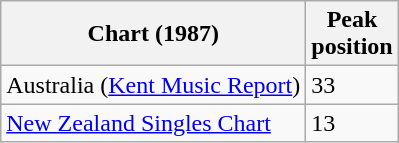<table class="wikitable">
<tr>
<th>Chart (1987)</th>
<th>Peak<br>position</th>
</tr>
<tr>
<td>Australia (<a href='#'>Kent Music Report</a>)</td>
<td>33</td>
</tr>
<tr>
<td><a href='#'>New Zealand Singles Chart</a></td>
<td>13</td>
</tr>
</table>
